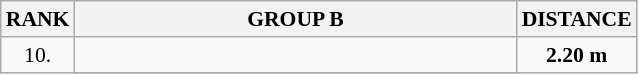<table class="wikitable" style="border-collapse: collapse; font-size: 90%;">
<tr>
<th>RANK</th>
<th style="width: 20em">GROUP B</th>
<th style="width: 5em">DISTANCE</th>
</tr>
<tr>
<td rowspan=2 align="center">10.</td>
<td></td>
<td rowspan=2 align="center"><strong>2.20 m</strong></td>
</tr>
<tr>
</tr>
</table>
